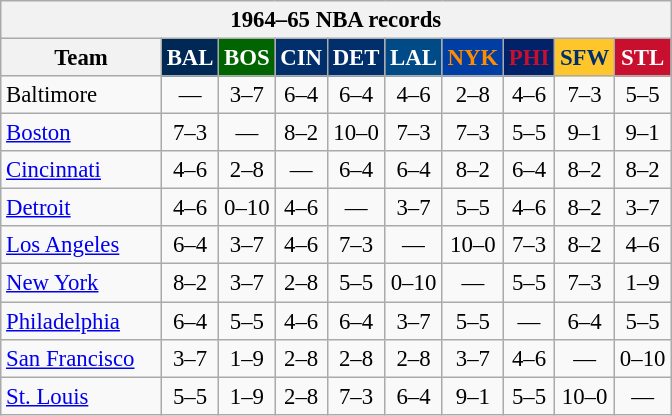<table class="wikitable" style="font-size:95%; text-align:center;">
<tr>
<th colspan=10>1964–65 NBA records</th>
</tr>
<tr>
<th width=100>Team</th>
<th style="background:#002854;color:#FFFFFF;width=35">BAL</th>
<th style="background:#006400;color:#FFFFFF;width=35">BOS</th>
<th style="background:#012F6B;color:#FFFFFF;width=35">CIN</th>
<th style="background:#012F6B;color:#FFFFFF;width=35">DET</th>
<th style="background:#004B87;color:#FFFFFF;width=35">LAL</th>
<th style="background:#003EA4;color:#FF8C00;width=35">NYK</th>
<th style="background:#012268;color:#C90F2E;width=35">PHI</th>
<th style="background:#FFC62C;color:#012F6B;width=35">SFW</th>
<th style="background:#C90F2E;color:#FFFFFF;width=35">STL</th>
</tr>
<tr>
<td style="text-align:left;">Baltimore</td>
<td>—</td>
<td>3–7</td>
<td>6–4</td>
<td>6–4</td>
<td>4–6</td>
<td>2–8</td>
<td>4–6</td>
<td>7–3</td>
<td>5–5</td>
</tr>
<tr>
<td style="text-align:left;"><a href='#'>Boston</a></td>
<td>7–3</td>
<td>—</td>
<td>8–2</td>
<td>10–0</td>
<td>7–3</td>
<td>7–3</td>
<td>5–5</td>
<td>9–1</td>
<td>9–1</td>
</tr>
<tr>
<td style="text-align:left;"><a href='#'>Cincinnati</a></td>
<td>4–6</td>
<td>2–8</td>
<td>—</td>
<td>6–4</td>
<td>6–4</td>
<td>8–2</td>
<td>6–4</td>
<td>8–2</td>
<td>8–2</td>
</tr>
<tr>
<td style="text-align:left;"><a href='#'>Detroit</a></td>
<td>4–6</td>
<td>0–10</td>
<td>4–6</td>
<td>—</td>
<td>3–7</td>
<td>5–5</td>
<td>4–6</td>
<td>8–2</td>
<td>3–7</td>
</tr>
<tr>
<td style="text-align:left;"><a href='#'>Los Angeles</a></td>
<td>6–4</td>
<td>3–7</td>
<td>4–6</td>
<td>7–3</td>
<td>—</td>
<td>10–0</td>
<td>7–3</td>
<td>8–2</td>
<td>4–6</td>
</tr>
<tr>
<td style="text-align:left;"><a href='#'>New York</a></td>
<td>8–2</td>
<td>3–7</td>
<td>2–8</td>
<td>5–5</td>
<td>0–10</td>
<td>—</td>
<td>5–5</td>
<td>7–3</td>
<td>1–9</td>
</tr>
<tr>
<td style="text-align:left;"><a href='#'>Philadelphia</a></td>
<td>6–4</td>
<td>5–5</td>
<td>4–6</td>
<td>6–4</td>
<td>3–7</td>
<td>5–5</td>
<td>—</td>
<td>6–4</td>
<td>5–5</td>
</tr>
<tr>
<td style="text-align:left;"><a href='#'>San Francisco</a></td>
<td>3–7</td>
<td>1–9</td>
<td>2–8</td>
<td>2–8</td>
<td>2–8</td>
<td>3–7</td>
<td>4–6</td>
<td>—</td>
<td>0–10</td>
</tr>
<tr>
<td style="text-align:left;"><a href='#'>St. Louis</a></td>
<td>5–5</td>
<td>1–9</td>
<td>2–8</td>
<td>7–3</td>
<td>6–4</td>
<td>9–1</td>
<td>5–5</td>
<td>10–0</td>
<td>—</td>
</tr>
</table>
